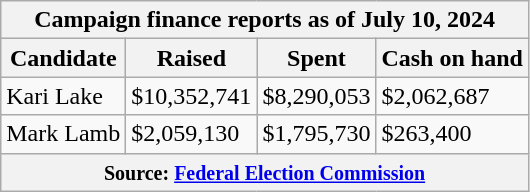<table class="wikitable sortable">
<tr>
<th colspan=4>Campaign finance reports as of July 10, 2024</th>
</tr>
<tr style="text-align:center;">
<th>Candidate</th>
<th>Raised</th>
<th>Spent</th>
<th>Cash on hand</th>
</tr>
<tr>
<td>Kari Lake</td>
<td>$10,352,741</td>
<td>$8,290,053</td>
<td>$2,062,687</td>
</tr>
<tr>
<td>Mark Lamb</td>
<td>$2,059,130</td>
<td>$1,795,730</td>
<td>$263,400</td>
</tr>
<tr>
<th colspan="4"><small>Source: <a href='#'>Federal Election Commission</a></small></th>
</tr>
</table>
